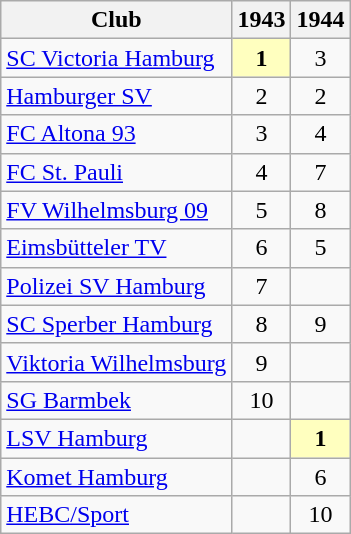<table class="wikitable">
<tr>
<th>Club</th>
<th>1943</th>
<th>1944</th>
</tr>
<tr align="center">
<td align="left"><a href='#'>SC Victoria Hamburg</a></td>
<td bgcolor="#ffffbf"><strong>1</strong></td>
<td>3</td>
</tr>
<tr align="center">
<td align="left"><a href='#'>Hamburger SV</a></td>
<td>2</td>
<td>2</td>
</tr>
<tr align="center">
<td align="left"><a href='#'>FC Altona 93</a></td>
<td>3</td>
<td>4</td>
</tr>
<tr align="center">
<td align="left"><a href='#'>FC St. Pauli</a></td>
<td>4</td>
<td>7</td>
</tr>
<tr align="center">
<td align="left"><a href='#'>FV Wilhelmsburg 09</a></td>
<td>5</td>
<td>8</td>
</tr>
<tr align="center">
<td align="left"><a href='#'>Eimsbütteler TV</a></td>
<td>6</td>
<td>5</td>
</tr>
<tr align="center">
<td align="left"><a href='#'>Polizei SV Hamburg</a></td>
<td>7</td>
<td></td>
</tr>
<tr align="center">
<td align="left"><a href='#'>SC Sperber Hamburg</a></td>
<td>8</td>
<td>9</td>
</tr>
<tr align="center">
<td align="left"><a href='#'>Viktoria Wilhelmsburg</a></td>
<td>9</td>
<td></td>
</tr>
<tr align="center">
<td align="left"><a href='#'>SG Barmbek</a></td>
<td>10</td>
<td></td>
</tr>
<tr align="center">
<td align="left"><a href='#'>LSV Hamburg</a></td>
<td></td>
<td bgcolor="#ffffbf"><strong>1</strong></td>
</tr>
<tr align="center">
<td align="left"><a href='#'>Komet Hamburg</a></td>
<td></td>
<td>6</td>
</tr>
<tr align="center">
<td align="left"><a href='#'>HEBC/Sport</a></td>
<td></td>
<td>10</td>
</tr>
</table>
